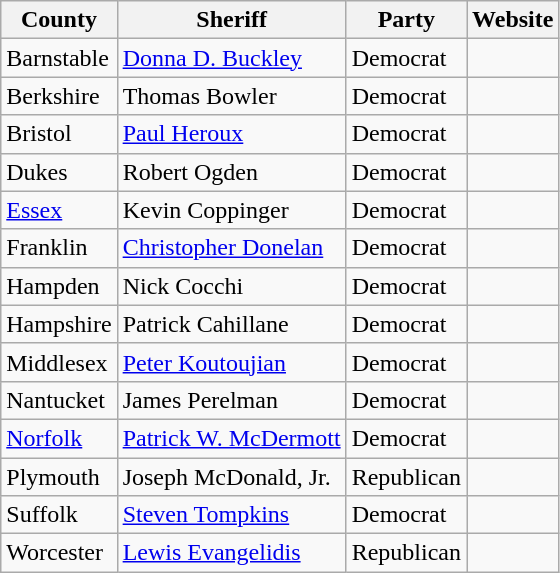<table class="wikitable">
<tr>
<th>County</th>
<th>Sheriff</th>
<th>Party</th>
<th>Website</th>
</tr>
<tr>
<td>Barnstable</td>
<td><a href='#'>Donna D. Buckley</a></td>
<td>Democrat</td>
<td></td>
</tr>
<tr>
<td>Berkshire</td>
<td>Thomas Bowler</td>
<td>Democrat</td>
<td></td>
</tr>
<tr>
<td>Bristol</td>
<td><a href='#'>Paul Heroux</a></td>
<td>Democrat</td>
<td></td>
</tr>
<tr>
<td>Dukes</td>
<td>Robert Ogden</td>
<td>Democrat</td>
<td></td>
</tr>
<tr>
<td><a href='#'>Essex</a></td>
<td>Kevin Coppinger</td>
<td>Democrat</td>
<td></td>
</tr>
<tr>
<td>Franklin</td>
<td><a href='#'>Christopher Donelan</a></td>
<td>Democrat</td>
<td></td>
</tr>
<tr>
<td>Hampden</td>
<td>Nick Cocchi</td>
<td>Democrat</td>
<td></td>
</tr>
<tr>
<td>Hampshire</td>
<td>Patrick Cahillane</td>
<td>Democrat</td>
<td></td>
</tr>
<tr>
<td>Middlesex</td>
<td><a href='#'>Peter Koutoujian</a></td>
<td>Democrat</td>
<td></td>
</tr>
<tr>
<td>Nantucket</td>
<td>James Perelman</td>
<td>Democrat</td>
<td></td>
</tr>
<tr>
<td><a href='#'>Norfolk</a></td>
<td><a href='#'>Patrick W. McDermott</a></td>
<td>Democrat</td>
<td></td>
</tr>
<tr>
<td>Plymouth</td>
<td>Joseph McDonald, Jr.</td>
<td>Republican</td>
<td></td>
</tr>
<tr>
<td>Suffolk</td>
<td><a href='#'>Steven Tompkins</a></td>
<td>Democrat</td>
<td></td>
</tr>
<tr>
<td>Worcester</td>
<td><a href='#'>Lewis Evangelidis</a></td>
<td>Republican</td>
<td></td>
</tr>
</table>
